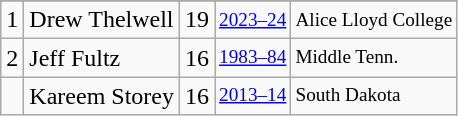<table class="wikitable">
<tr>
</tr>
<tr>
<td>1</td>
<td>Drew Thelwell</td>
<td>19</td>
<td style="font-size:80%;"><a href='#'>2023–24</a></td>
<td style="font-size:80%;">Alice Lloyd College</td>
</tr>
<tr>
<td>2</td>
<td>Jeff Fultz</td>
<td>16</td>
<td style="font-size:80%;"><a href='#'>1983–84</a></td>
<td style="font-size:80%;">Middle Tenn.</td>
</tr>
<tr>
<td></td>
<td>Kareem Storey</td>
<td>16</td>
<td style="font-size:80%;"><a href='#'>2013–14</a></td>
<td style="font-size:80%;">South Dakota</td>
</tr>
</table>
